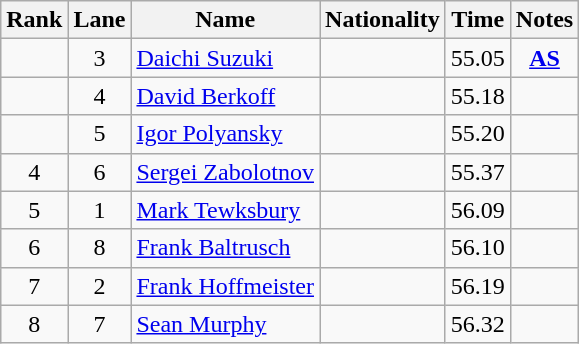<table class="wikitable sortable" style="text-align:center">
<tr>
<th>Rank</th>
<th>Lane</th>
<th>Name</th>
<th>Nationality</th>
<th>Time</th>
<th>Notes</th>
</tr>
<tr>
<td></td>
<td>3</td>
<td align=left><a href='#'>Daichi Suzuki</a></td>
<td align=left></td>
<td>55.05</td>
<td><strong><a href='#'>AS</a></strong></td>
</tr>
<tr>
<td></td>
<td>4</td>
<td align=left><a href='#'>David Berkoff</a></td>
<td align=left></td>
<td>55.18</td>
<td></td>
</tr>
<tr>
<td></td>
<td>5</td>
<td align=left><a href='#'>Igor Polyansky</a></td>
<td align=left></td>
<td>55.20</td>
<td></td>
</tr>
<tr>
<td>4</td>
<td>6</td>
<td align=left><a href='#'>Sergei Zabolotnov</a></td>
<td align=left></td>
<td>55.37</td>
<td></td>
</tr>
<tr>
<td>5</td>
<td>1</td>
<td align=left><a href='#'>Mark Tewksbury</a></td>
<td align=left></td>
<td>56.09</td>
<td></td>
</tr>
<tr>
<td>6</td>
<td>8</td>
<td align=left><a href='#'>Frank Baltrusch</a></td>
<td align=left></td>
<td>56.10</td>
<td></td>
</tr>
<tr>
<td>7</td>
<td>2</td>
<td align=left><a href='#'>Frank Hoffmeister</a></td>
<td align=left></td>
<td>56.19</td>
<td></td>
</tr>
<tr>
<td>8</td>
<td>7</td>
<td align=left><a href='#'>Sean Murphy</a></td>
<td align=left></td>
<td>56.32</td>
<td></td>
</tr>
</table>
